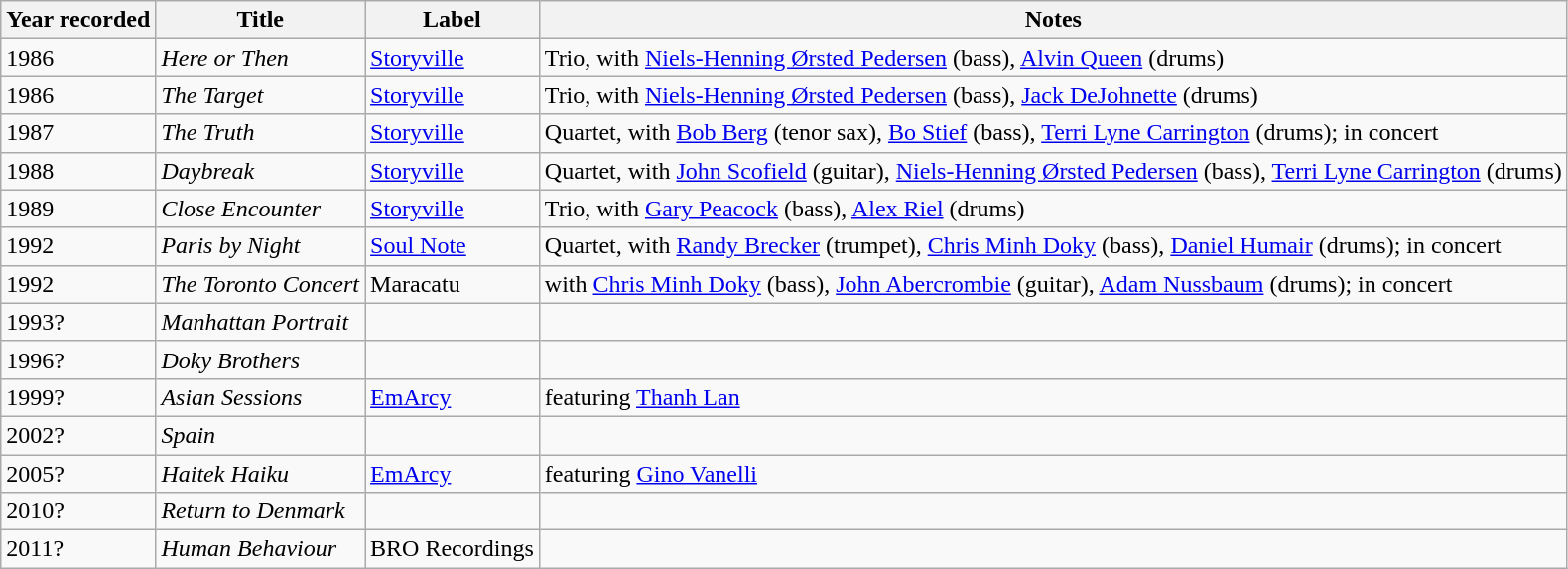<table class="wikitable sortable">
<tr>
<th>Year recorded</th>
<th>Title</th>
<th>Label</th>
<th>Notes</th>
</tr>
<tr>
<td>1986</td>
<td><em>Here or Then</em></td>
<td><a href='#'>Storyville</a></td>
<td>Trio, with <a href='#'>Niels-Henning Ørsted Pedersen</a> (bass), <a href='#'>Alvin Queen</a> (drums)</td>
</tr>
<tr>
<td>1986</td>
<td><em>The Target</em></td>
<td><a href='#'>Storyville</a></td>
<td>Trio, with <a href='#'>Niels-Henning Ørsted Pedersen</a> (bass), <a href='#'>Jack DeJohnette</a> (drums)</td>
</tr>
<tr>
<td>1987</td>
<td><em>The Truth</em></td>
<td><a href='#'>Storyville</a></td>
<td>Quartet, with <a href='#'>Bob Berg</a> (tenor sax), <a href='#'>Bo Stief</a> (bass), <a href='#'>Terri Lyne Carrington</a> (drums); in concert</td>
</tr>
<tr>
<td>1988</td>
<td><em>Daybreak</em></td>
<td><a href='#'>Storyville</a></td>
<td>Quartet, with <a href='#'>John Scofield</a> (guitar), <a href='#'>Niels-Henning Ørsted Pedersen</a> (bass), <a href='#'>Terri Lyne Carrington</a> (drums)</td>
</tr>
<tr>
<td>1989</td>
<td><em>Close Encounter</em></td>
<td><a href='#'>Storyville</a></td>
<td>Trio, with <a href='#'>Gary Peacock</a> (bass), <a href='#'>Alex Riel</a> (drums)</td>
</tr>
<tr>
<td>1992</td>
<td><em>Paris by Night</em></td>
<td><a href='#'>Soul Note</a></td>
<td>Quartet, with <a href='#'>Randy Brecker</a> (trumpet), <a href='#'>Chris Minh Doky</a> (bass), <a href='#'>Daniel Humair</a> (drums); in concert</td>
</tr>
<tr>
<td>1992</td>
<td><em>The Toronto Concert</em></td>
<td>Maracatu</td>
<td>with <a href='#'>Chris Minh Doky</a> (bass), <a href='#'>John Abercrombie</a> (guitar), <a href='#'>Adam Nussbaum</a> (drums); in concert</td>
</tr>
<tr>
<td>1993?</td>
<td><em>Manhattan Portrait</em></td>
<td></td>
<td></td>
</tr>
<tr>
<td>1996?</td>
<td><em>Doky Brothers</em></td>
<td></td>
<td></td>
</tr>
<tr>
<td>1999?</td>
<td><em>Asian Sessions</em></td>
<td><a href='#'>EmArcy</a></td>
<td>featuring <a href='#'>Thanh Lan</a></td>
</tr>
<tr>
<td>2002?</td>
<td><em>Spain</em></td>
<td></td>
<td></td>
</tr>
<tr>
<td>2005?</td>
<td><em>Haitek Haiku</em></td>
<td><a href='#'>EmArcy</a></td>
<td>featuring <a href='#'>Gino Vanelli</a></td>
</tr>
<tr>
<td>2010?</td>
<td><em>Return to Denmark</em></td>
<td></td>
<td></td>
</tr>
<tr>
<td>2011?</td>
<td><em>Human Behaviour</em></td>
<td>BRO Recordings</td>
<td></td>
</tr>
</table>
